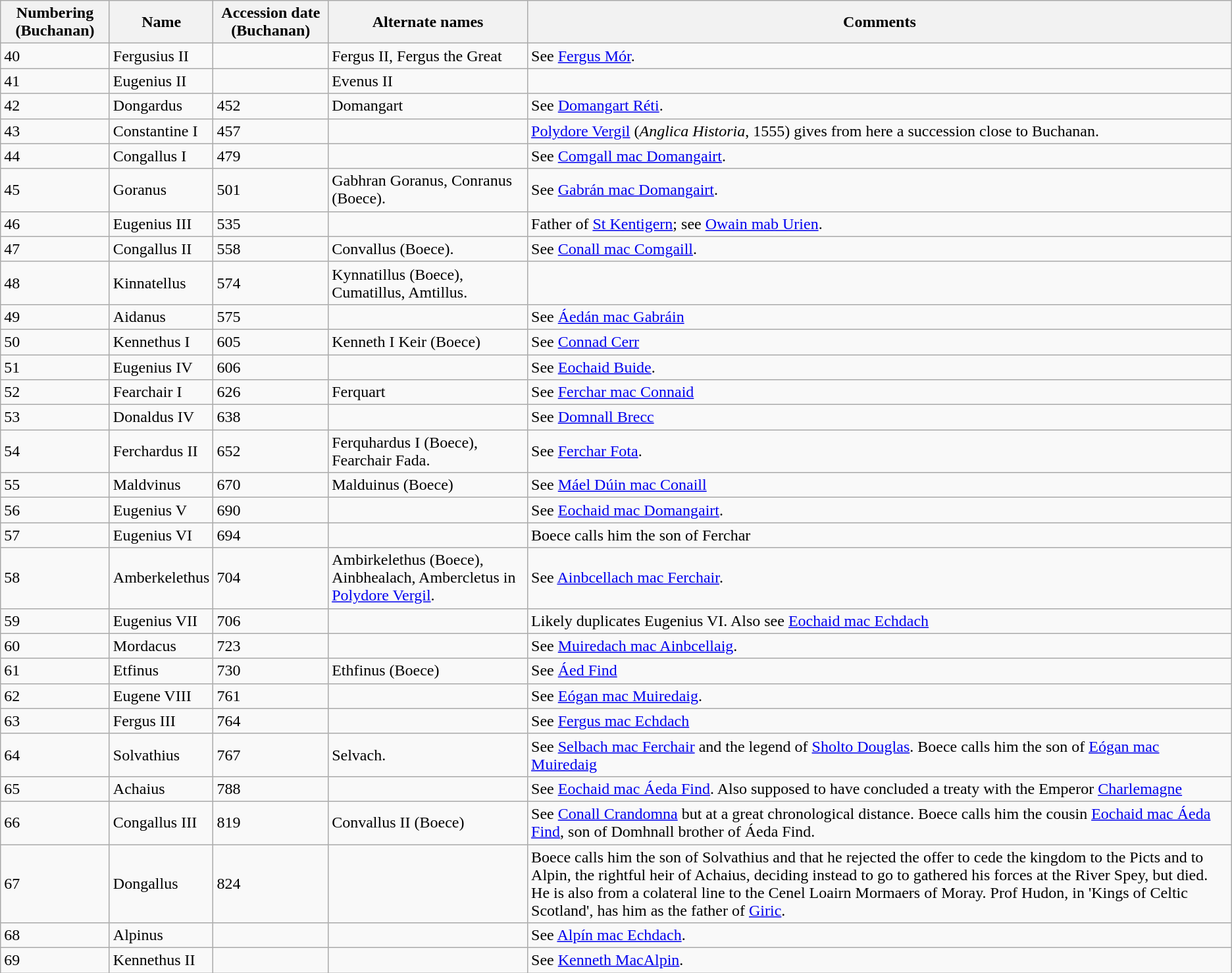<table class="wikitable">
<tr>
<th>Numbering (Buchanan)</th>
<th>Name</th>
<th>Accession date (Buchanan)</th>
<th>Alternate names</th>
<th>Comments</th>
</tr>
<tr>
<td>40</td>
<td>Fergusius II</td>
<td></td>
<td>Fergus II, Fergus the Great</td>
<td>See <a href='#'>Fergus Mór</a>.</td>
</tr>
<tr>
<td>41</td>
<td>Eugenius II</td>
<td></td>
<td>Evenus II</td>
<td></td>
</tr>
<tr>
<td>42</td>
<td>Dongardus</td>
<td>452</td>
<td>Domangart</td>
<td>See <a href='#'>Domangart Réti</a>.</td>
</tr>
<tr>
<td>43</td>
<td>Constantine I</td>
<td>457</td>
<td></td>
<td><a href='#'>Polydore Vergil</a> (<em>Anglica Historia</em>, 1555) gives from here a succession close to Buchanan.</td>
</tr>
<tr>
<td>44</td>
<td>Congallus I</td>
<td>479</td>
<td></td>
<td>See <a href='#'>Comgall mac Domangairt</a>.</td>
</tr>
<tr>
<td>45</td>
<td>Goranus</td>
<td>501</td>
<td>Gabhran Goranus, Conranus (Boece).</td>
<td>See <a href='#'>Gabrán mac Domangairt</a>.</td>
</tr>
<tr>
<td>46</td>
<td>Eugenius III</td>
<td>535</td>
<td></td>
<td>Father of <a href='#'>St Kentigern</a>; see <a href='#'>Owain mab Urien</a>.</td>
</tr>
<tr>
<td>47</td>
<td>Congallus II</td>
<td>558</td>
<td>Convallus (Boece).</td>
<td>See <a href='#'>Conall mac Comgaill</a>.</td>
</tr>
<tr>
<td>48</td>
<td>Kinnatellus</td>
<td>574</td>
<td>Kynnatillus (Boece), Cumatillus, Amtillus.</td>
<td></td>
</tr>
<tr>
<td>49</td>
<td>Aidanus</td>
<td>575</td>
<td></td>
<td>See <a href='#'>Áedán mac Gabráin</a></td>
</tr>
<tr>
<td>50</td>
<td>Kennethus I</td>
<td>605</td>
<td>Kenneth I Keir (Boece)</td>
<td>See <a href='#'>Connad Cerr</a></td>
</tr>
<tr>
<td>51</td>
<td>Eugenius IV</td>
<td>606</td>
<td></td>
<td>See <a href='#'>Eochaid Buide</a>.</td>
</tr>
<tr>
<td>52</td>
<td>Fearchair I</td>
<td>626</td>
<td>Ferquart</td>
<td>See <a href='#'>Ferchar mac Connaid</a></td>
</tr>
<tr>
<td>53</td>
<td>Donaldus IV</td>
<td>638</td>
<td></td>
<td>See <a href='#'>Domnall Brecc</a></td>
</tr>
<tr>
<td>54</td>
<td>Ferchardus II</td>
<td>652</td>
<td>Ferquhardus I (Boece), Fearchair Fada.</td>
<td>See <a href='#'>Ferchar Fota</a>.</td>
</tr>
<tr>
<td>55</td>
<td>Maldvinus</td>
<td>670</td>
<td>Malduinus (Boece)</td>
<td>See <a href='#'>Máel Dúin mac Conaill</a></td>
</tr>
<tr>
<td>56</td>
<td>Eugenius V</td>
<td>690</td>
<td></td>
<td>See <a href='#'>Eochaid mac Domangairt</a>.</td>
</tr>
<tr>
<td>57</td>
<td>Eugenius VI</td>
<td>694</td>
<td></td>
<td>Boece calls him the son of Ferchar</td>
</tr>
<tr>
<td>58</td>
<td>Amberkelethus</td>
<td>704</td>
<td>Ambirkelethus (Boece), Ainbhealach, Ambercletus in <a href='#'>Polydore Vergil</a>.</td>
<td>See <a href='#'>Ainbcellach mac Ferchair</a>.</td>
</tr>
<tr>
<td>59</td>
<td>Eugenius VII</td>
<td>706</td>
<td></td>
<td>Likely duplicates Eugenius VI. Also see <a href='#'>Eochaid mac Echdach</a></td>
</tr>
<tr>
<td>60</td>
<td>Mordacus</td>
<td>723</td>
<td></td>
<td>See <a href='#'>Muiredach mac Ainbcellaig</a>.</td>
</tr>
<tr>
<td>61</td>
<td>Etfinus</td>
<td>730</td>
<td>Ethfinus (Boece)</td>
<td>See <a href='#'>Áed Find</a></td>
</tr>
<tr>
<td>62</td>
<td>Eugene VIII</td>
<td>761</td>
<td></td>
<td>See <a href='#'>Eógan mac Muiredaig</a>.</td>
</tr>
<tr>
<td>63</td>
<td>Fergus III</td>
<td>764</td>
<td></td>
<td>See <a href='#'>Fergus mac Echdach</a></td>
</tr>
<tr>
<td>64</td>
<td>Solvathius</td>
<td>767</td>
<td>Selvach.</td>
<td>See <a href='#'>Selbach mac Ferchair</a> and the legend of <a href='#'>Sholto Douglas</a>. Boece calls him the son of <a href='#'>Eógan mac Muiredaig</a></td>
</tr>
<tr>
<td>65</td>
<td>Achaius</td>
<td>788</td>
<td></td>
<td>See <a href='#'>Eochaid mac Áeda Find</a>. Also supposed to have concluded a treaty with the Emperor <a href='#'>Charlemagne</a></td>
</tr>
<tr>
<td>66</td>
<td>Congallus III</td>
<td>819</td>
<td>Convallus II (Boece)</td>
<td>See <a href='#'>Conall Crandomna</a> but at a great chronological distance. Boece calls him the cousin <a href='#'>Eochaid mac Áeda Find</a>, son of Domhnall brother of Áeda Find.</td>
</tr>
<tr>
<td>67</td>
<td>Dongallus</td>
<td>824</td>
<td></td>
<td>Boece calls him the son of Solvathius and that he rejected the offer to cede the kingdom to the Picts and to Alpin, the rightful heir of Achaius, deciding instead to go to gathered his forces at the River Spey, but died. He is also from a colateral line to the Cenel Loairn Mormaers of Moray. Prof Hudon, in 'Kings of Celtic Scotland', has him as the father of <a href='#'>Giric</a>.</td>
</tr>
<tr>
<td>68</td>
<td>Alpinus</td>
<td></td>
<td></td>
<td>See <a href='#'>Alpín mac Echdach</a>.</td>
</tr>
<tr>
<td>69</td>
<td>Kennethus II</td>
<td></td>
<td></td>
<td>See <a href='#'>Kenneth MacAlpin</a>.</td>
</tr>
</table>
